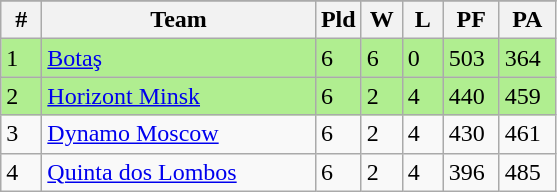<table class=wikitable>
<tr align=center>
</tr>
<tr>
<th width=20>#</th>
<th width=175>Team</th>
<th width=20>Pld</th>
<th width=20>W</th>
<th width=20>L</th>
<th width=30>PF</th>
<th width=30>PA</th>
</tr>
<tr bgcolor=B0EE90>
<td>1</td>
<td align="left"> <a href='#'>Botaş</a></td>
<td>6</td>
<td>6</td>
<td>0</td>
<td>503</td>
<td>364</td>
</tr>
<tr bgcolor=B0EE90>
<td>2</td>
<td align="left"> <a href='#'>Horizont Minsk</a></td>
<td>6</td>
<td>2</td>
<td>4</td>
<td>440</td>
<td>459</td>
</tr>
<tr>
<td>3</td>
<td align="left"> <a href='#'>Dynamo Moscow</a></td>
<td>6</td>
<td>2</td>
<td>4</td>
<td>430</td>
<td>461</td>
</tr>
<tr>
<td>4</td>
<td align="left"> <a href='#'>Quinta dos Lombos</a></td>
<td>6</td>
<td>2</td>
<td>4</td>
<td>396</td>
<td>485</td>
</tr>
</table>
